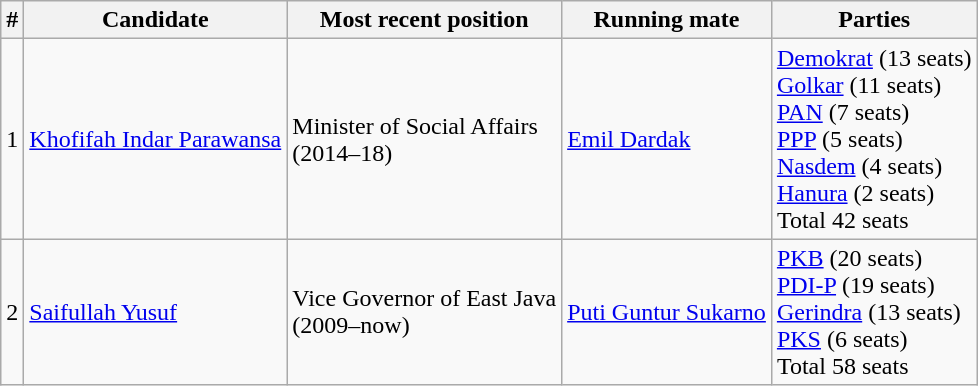<table class="wikitable">
<tr>
<th>#</th>
<th>Candidate</th>
<th>Most recent position</th>
<th>Running mate</th>
<th>Parties</th>
</tr>
<tr>
<td>1</td>
<td><a href='#'>Khofifah Indar Parawansa</a></td>
<td>Minister of Social Affairs<br>(2014–18)</td>
<td><a href='#'>Emil Dardak</a></td>
<td><a href='#'>Demokrat</a> (13 seats)<br><a href='#'>Golkar</a> (11 seats)<br><a href='#'>PAN</a> (7 seats)<br><a href='#'>PPP</a> (5 seats)<br><a href='#'>Nasdem</a> (4 seats)<br><a href='#'>Hanura</a> (2 seats)<br>Total 42 seats</td>
</tr>
<tr>
<td>2</td>
<td><a href='#'>Saifullah Yusuf</a></td>
<td>Vice Governor of East Java<br>(2009–now)</td>
<td><a href='#'>Puti Guntur Sukarno</a></td>
<td><a href='#'>PKB</a> (20 seats)<br><a href='#'>PDI-P</a> (19 seats)<br><a href='#'>Gerindra</a> (13 seats)<br><a href='#'>PKS</a> (6 seats)<br>Total 58 seats
</td>
</tr>
</table>
